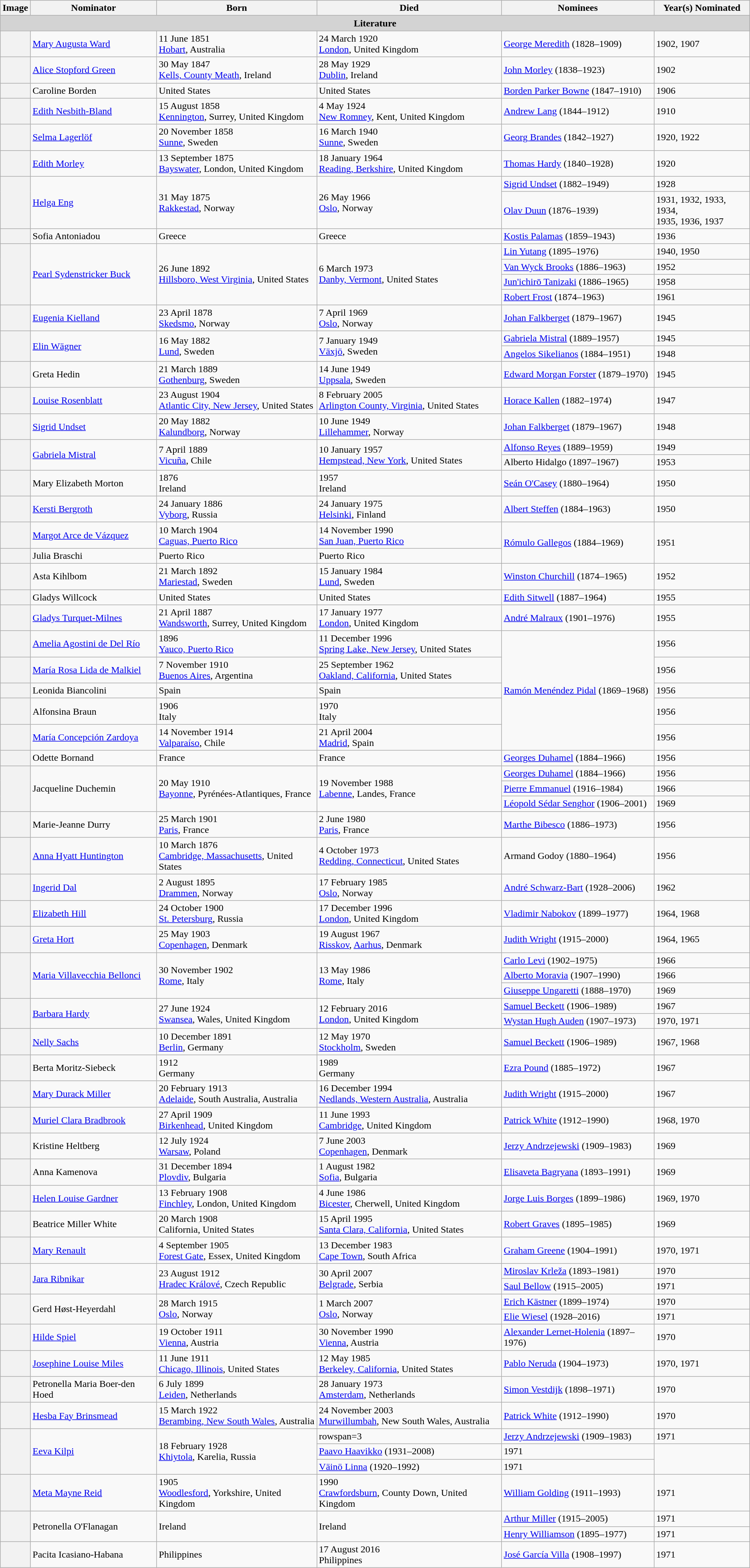<table class="wikitable sortable">
<tr>
<th>Image</th>
<th>Nominator</th>
<th>Born</th>
<th>Died</th>
<th>Nominees</th>
<th>Year(s) Nominated</th>
</tr>
<tr>
<td colspan=7 align=center style="background:lightgray;white-space:nowrap"><strong>Literature</strong></td>
</tr>
<tr>
<th scope="row"></th>
<td><a href='#'>Mary Augusta Ward</a></td>
<td>11 June 1851 <br> <a href='#'>Hobart</a>, Australia</td>
<td>24 March 1920 <br> <a href='#'>London</a>, United Kingdom</td>
<td><a href='#'>George Meredith</a> (1828–1909)</td>
<td>1902, 1907</td>
</tr>
<tr>
<th scope="row"></th>
<td><a href='#'>Alice Stopford Green</a></td>
<td>30 May 1847 <br> <a href='#'>Kells, County Meath</a>, Ireland</td>
<td>28 May 1929 <br> <a href='#'>Dublin</a>, Ireland</td>
<td><a href='#'>John Morley</a> (1838–1923)</td>
<td>1902</td>
</tr>
<tr>
<th scope="row"></th>
<td>Caroline Borden</td>
<td>United States</td>
<td>United States</td>
<td><a href='#'>Borden Parker Bowne</a> (1847–1910)</td>
<td>1906</td>
</tr>
<tr>
<th scope="row"></th>
<td><a href='#'>Edith Nesbith-Bland</a></td>
<td>15 August 1858 <br> <a href='#'>Kennington</a>, Surrey, United Kingdom</td>
<td>4 May 1924 <br> <a href='#'>New Romney</a>, Kent, United Kingdom</td>
<td><a href='#'>Andrew Lang</a> (1844–1912)</td>
<td>1910</td>
</tr>
<tr>
<th scope="row"></th>
<td><a href='#'>Selma Lagerlöf</a></td>
<td>20 November 1858 <br> <a href='#'>Sunne</a>, Sweden</td>
<td>16 March 1940 <br> <a href='#'>Sunne</a>, Sweden</td>
<td><a href='#'>Georg Brandes</a> (1842–1927)</td>
<td>1920, 1922</td>
</tr>
<tr>
<th scope="row"></th>
<td><a href='#'>Edith Morley</a></td>
<td>13 September 1875 <br> <a href='#'>Bayswater</a>, London, United Kingdom</td>
<td>18 January 1964 <br> <a href='#'>Reading, Berkshire</a>, United Kingdom</td>
<td><a href='#'>Thomas Hardy</a> (1840–1928)</td>
<td>1920</td>
</tr>
<tr>
<th rowspan=2!scope="row"></th>
<td rowspan=2><a href='#'>Helga Eng</a></td>
<td rowspan=2>31 May 1875 <br> <a href='#'>Rakkestad</a>, Norway</td>
<td rowspan=2>26 May 1966 <br> <a href='#'>Oslo</a>, Norway</td>
<td><a href='#'>Sigrid Undset</a> (1882–1949)</td>
<td>1928</td>
</tr>
<tr>
<td><a href='#'>Olav Duun</a> (1876–1939)</td>
<td>1931, 1932, 1933, 1934, <br>1935, 1936, 1937</td>
</tr>
<tr>
<th scope="row"></th>
<td>Sofia Antoniadou</td>
<td>Greece</td>
<td>Greece</td>
<td><a href='#'>Kostis Palamas</a> (1859–1943)</td>
<td>1936</td>
</tr>
<tr>
<th rowspan=4!scope="row"></th>
<td rowspan=4><a href='#'>Pearl Sydenstricker Buck</a></td>
<td rowspan=4>26 June 1892 <br> <a href='#'>Hillsboro, West Virginia</a>, United States</td>
<td rowspan=4>6 March 1973 <br> <a href='#'>Danby, Vermont</a>, United States</td>
<td><a href='#'>Lin Yutang</a> (1895–1976)</td>
<td>1940, 1950</td>
</tr>
<tr>
<td><a href='#'>Van Wyck Brooks</a> (1886–1963)</td>
<td>1952</td>
</tr>
<tr>
<td><a href='#'>Jun'ichirō Tanizaki</a> (1886–1965)</td>
<td>1958</td>
</tr>
<tr>
<td><a href='#'>Robert Frost</a> (1874–1963)</td>
<td>1961</td>
</tr>
<tr>
<th scope="row"></th>
<td><a href='#'>Eugenia Kielland</a></td>
<td>23 April 1878 <br> <a href='#'>Skedsmo</a>, Norway</td>
<td>7 April 1969 <br> <a href='#'>Oslo</a>, Norway</td>
<td><a href='#'>Johan Falkberget</a> (1879–1967)</td>
<td>1945</td>
</tr>
<tr>
<th rowspan=2!scope="row"></th>
<td rowspan=2><a href='#'>Elin Wägner</a></td>
<td rowspan=2>16 May 1882 <br> <a href='#'>Lund</a>, Sweden</td>
<td rowspan=2>7 January 1949 <br> <a href='#'>Växjö</a>, Sweden</td>
<td><a href='#'>Gabriela Mistral</a> (1889–1957)</td>
<td>1945</td>
</tr>
<tr>
<td><a href='#'>Angelos Sikelianos</a> (1884–1951)</td>
<td>1948</td>
</tr>
<tr>
<th scope="row"></th>
<td>Greta Hedin</td>
<td>21 March 1889 <br> <a href='#'>Gothenburg</a>, Sweden</td>
<td>14 June 1949 <br> <a href='#'>Uppsala</a>, Sweden</td>
<td><a href='#'>Edward Morgan Forster</a> (1879–1970)</td>
<td>1945</td>
</tr>
<tr>
<th scope="row"></th>
<td><a href='#'>Louise Rosenblatt</a></td>
<td>23 August 1904 <br> <a href='#'>Atlantic City, New Jersey</a>, United States</td>
<td>8 February 2005 <br> <a href='#'>Arlington County, Virginia</a>, United States</td>
<td><a href='#'>Horace Kallen</a> (1882–1974)</td>
<td>1947</td>
</tr>
<tr>
<th scope="row"></th>
<td><a href='#'>Sigrid Undset</a></td>
<td>20 May 1882 <br> <a href='#'>Kalundborg</a>, Norway</td>
<td>10 June 1949 <br> <a href='#'>Lillehammer</a>, Norway</td>
<td><a href='#'>Johan Falkberget</a> (1879–1967)</td>
<td>1948</td>
</tr>
<tr>
<th rowspan=2!scope="row"></th>
<td rowspan=2><a href='#'>Gabriela Mistral</a></td>
<td rowspan=2>7 April 1889 <br> <a href='#'>Vicuña</a>, Chile</td>
<td rowspan=2>10 January 1957 <br> <a href='#'>Hempstead, New York</a>, United States</td>
<td><a href='#'>Alfonso Reyes</a> (1889–1959)</td>
<td>1949</td>
</tr>
<tr>
<td>Alberto Hidalgo (1897–1967)</td>
<td>1953</td>
</tr>
<tr>
<th scope="row"></th>
<td>Mary Elizabeth Morton</td>
<td>1876 <br> Ireland</td>
<td>1957 <br> Ireland</td>
<td><a href='#'>Seán O'Casey</a> (1880–1964)</td>
<td>1950</td>
</tr>
<tr>
<th scope="row"></th>
<td><a href='#'>Kersti Bergroth</a></td>
<td>24 January 1886 <br> <a href='#'>Vyborg</a>, Russia</td>
<td>24 January 1975 <br> <a href='#'>Helsinki</a>, Finland</td>
<td><a href='#'>Albert Steffen</a> (1884–1963)</td>
<td>1950</td>
</tr>
<tr>
<th scope="row"></th>
<td><a href='#'>Margot Arce de Vázquez</a></td>
<td>10 March 1904 <br> <a href='#'>Caguas, Puerto Rico</a></td>
<td>14 November 1990 <br> <a href='#'>San Juan, Puerto Rico</a></td>
<td rowspan=2><a href='#'>Rómulo Gallegos</a> (1884–1969)</td>
<td rowspan=2>1951</td>
</tr>
<tr>
<th scope="row"></th>
<td>Julia Braschi</td>
<td>Puerto Rico</td>
<td>Puerto Rico</td>
</tr>
<tr>
<th scope="row"></th>
<td>Asta Kihlbom</td>
<td>21 March 1892 <br> <a href='#'>Mariestad</a>, Sweden</td>
<td>15 January 1984 <br> <a href='#'>Lund</a>, Sweden</td>
<td><a href='#'>Winston Churchill</a> (1874–1965)</td>
<td>1952</td>
</tr>
<tr>
<th scope="row"></th>
<td>Gladys Willcock</td>
<td>United States</td>
<td>United States</td>
<td><a href='#'>Edith Sitwell</a> (1887–1964)</td>
<td>1955</td>
</tr>
<tr>
<th scope="row"></th>
<td><a href='#'>Gladys Turquet-Milnes</a></td>
<td>21 April 1887 <br> <a href='#'>Wandsworth</a>, Surrey, United Kingdom</td>
<td>17 January 1977 <br> <a href='#'>London</a>, United Kingdom</td>
<td><a href='#'>André Malraux</a> (1901–1976)</td>
<td>1955</td>
</tr>
<tr>
<th scope="row"></th>
<td><a href='#'>Amelia Agostini de Del Río</a></td>
<td>1896 <br> <a href='#'>Yauco, Puerto Rico</a></td>
<td>11 December 1996 <br> <a href='#'>Spring Lake, New Jersey</a>, United States</td>
<td rowspan=5><a href='#'>Ramón Menéndez Pidal</a> (1869–1968)</td>
<td>1956</td>
</tr>
<tr>
<th scope="row"></th>
<td><a href='#'>María Rosa Lida de Malkiel</a></td>
<td>7 November 1910 <br> <a href='#'>Buenos Aires</a>, Argentina</td>
<td>25 September 1962 <br> <a href='#'>Oakland, California</a>, United States</td>
<td>1956</td>
</tr>
<tr>
<th scope="row"></th>
<td>Leonida Biancolini</td>
<td>Spain</td>
<td>Spain</td>
<td>1956</td>
</tr>
<tr>
<th scope="row"></th>
<td>Alfonsina Braun</td>
<td>1906 <br> Italy</td>
<td>1970 <br> Italy</td>
<td>1956</td>
</tr>
<tr>
<th scope="row"></th>
<td><a href='#'>María Concepción Zardoya</a></td>
<td>14 November 1914 <br> <a href='#'>Valparaíso</a>, Chile</td>
<td>21 April 2004 <br> <a href='#'>Madrid</a>, Spain</td>
<td>1956</td>
</tr>
<tr>
<th scope="row"></th>
<td>Odette Bornand</td>
<td>France</td>
<td>France</td>
<td><a href='#'>Georges Duhamel</a> (1884–1966)</td>
<td>1956</td>
</tr>
<tr>
<th rowspan=3!scope="row"></th>
<td rowspan=3>Jacqueline Duchemin</td>
<td rowspan=3>20 May 1910 <br> <a href='#'>Bayonne</a>, Pyrénées-Atlantiques, France</td>
<td rowspan=3>19 November 1988 <br> <a href='#'>Labenne</a>, Landes, France</td>
<td><a href='#'>Georges Duhamel</a> (1884–1966)</td>
<td>1956</td>
</tr>
<tr>
<td><a href='#'>Pierre Emmanuel</a> (1916–1984)</td>
<td>1966</td>
</tr>
<tr>
<td><a href='#'>Léopold Sédar Senghor</a> (1906–2001)</td>
<td>1969</td>
</tr>
<tr>
<th scope="row"></th>
<td>Marie-Jeanne Durry</td>
<td>25 March 1901 <br> <a href='#'>Paris</a>, France</td>
<td>2 June 1980 <br> <a href='#'>Paris</a>, France</td>
<td><a href='#'>Marthe Bibesco</a> (1886–1973)</td>
<td>1956</td>
</tr>
<tr>
<th scope="row"></th>
<td><a href='#'>Anna Hyatt Huntington</a></td>
<td>10 March 1876 <br> <a href='#'>Cambridge, Massachusetts</a>, United States</td>
<td>4 October 1973 <br> <a href='#'>Redding, Connecticut</a>, United States</td>
<td>Armand Godoy (1880–1964)</td>
<td>1956</td>
</tr>
<tr>
<th scope="row"></th>
<td><a href='#'>Ingerid Dal</a></td>
<td>2 August 1895 <br> <a href='#'>Drammen</a>, Norway</td>
<td>17 February 1985 <br> <a href='#'>Oslo</a>, Norway</td>
<td><a href='#'>André Schwarz-Bart</a> (1928–2006)</td>
<td>1962</td>
</tr>
<tr>
<th scope="row"></th>
<td><a href='#'>Elizabeth Hill</a></td>
<td>24 October 1900 <br> <a href='#'>St. Petersburg</a>, Russia</td>
<td>17 December 1996 <br> <a href='#'>London</a>, United Kingdom</td>
<td><a href='#'>Vladimir Nabokov</a> (1899–1977)</td>
<td>1964, 1968</td>
</tr>
<tr>
<th scope="row"></th>
<td><a href='#'>Greta Hort</a></td>
<td>25 May 1903 <br> <a href='#'>Copenhagen</a>, Denmark</td>
<td>19 August 1967 <br> <a href='#'>Risskov</a>, <a href='#'>Aarhus</a>, Denmark</td>
<td><a href='#'>Judith Wright</a> (1915–2000)</td>
<td>1964, 1965</td>
</tr>
<tr>
<th rowspan=3!scope="row"></th>
<td rowspan=3><a href='#'>Maria Villavecchia Bellonci</a></td>
<td rowspan=3>30 November 1902 <br> <a href='#'>Rome</a>, Italy</td>
<td rowspan=3>13 May 1986 <br> <a href='#'>Rome</a>, Italy</td>
<td><a href='#'>Carlo Levi</a> (1902–1975)</td>
<td>1966</td>
</tr>
<tr>
<td><a href='#'>Alberto Moravia</a> (1907–1990)</td>
<td>1966</td>
</tr>
<tr>
<td><a href='#'>Giuseppe Ungaretti</a> (1888–1970)</td>
<td>1969</td>
</tr>
<tr>
<th rowspan=2!scope="row"></th>
<td rowspan=2><a href='#'>Barbara Hardy</a></td>
<td rowspan=2>27 June 1924 <br> <a href='#'>Swansea</a>, Wales, United Kingdom</td>
<td rowspan=2>12 February 2016 <br> <a href='#'>London</a>, United Kingdom</td>
<td><a href='#'>Samuel Beckett</a> (1906–1989)</td>
<td>1967</td>
</tr>
<tr>
<td><a href='#'>Wystan Hugh Auden</a> (1907–1973)</td>
<td>1970, 1971</td>
</tr>
<tr>
<th scope="row"></th>
<td><a href='#'>Nelly Sachs</a></td>
<td>10 December 1891 <br> <a href='#'>Berlin</a>, Germany</td>
<td>12 May 1970 <br> <a href='#'>Stockholm</a>, Sweden</td>
<td><a href='#'>Samuel Beckett</a> (1906–1989)</td>
<td>1967, 1968</td>
</tr>
<tr>
<th scope="row"></th>
<td>Berta Moritz-Siebeck</td>
<td>1912 <br> Germany</td>
<td>1989 <br> Germany</td>
<td><a href='#'>Ezra Pound</a> (1885–1972)</td>
<td>1967</td>
</tr>
<tr>
<th scope="row"></th>
<td><a href='#'>Mary Durack Miller</a></td>
<td>20 February 1913 <br> <a href='#'>Adelaide</a>, South Australia, Australia</td>
<td>16 December 1994 <br> <a href='#'>Nedlands, Western Australia</a>, Australia</td>
<td><a href='#'>Judith Wright</a> (1915–2000)</td>
<td>1967</td>
</tr>
<tr>
<th scope="row"></th>
<td><a href='#'>Muriel Clara Bradbrook</a></td>
<td>27 April 1909 <br> <a href='#'>Birkenhead</a>, United Kingdom</td>
<td>11 June 1993 <br> <a href='#'>Cambridge</a>, United Kingdom</td>
<td><a href='#'>Patrick White</a> (1912–1990)</td>
<td>1968, 1970</td>
</tr>
<tr>
<th scope="row"></th>
<td>Kristine Heltberg</td>
<td>12 July 1924 <br> <a href='#'>Warsaw</a>, Poland</td>
<td>7 June 2003 <br> <a href='#'>Copenhagen</a>, Denmark</td>
<td><a href='#'>Jerzy Andrzejewski</a> (1909–1983)</td>
<td>1969</td>
</tr>
<tr>
<th scope="row"></th>
<td>Anna Kamenova</td>
<td>31 December 1894 <br> <a href='#'>Plovdiv</a>, Bulgaria</td>
<td>1 August 1982 <br> <a href='#'>Sofia</a>, Bulgaria</td>
<td><a href='#'>Elisaveta Bagryana</a> (1893–1991)</td>
<td>1969</td>
</tr>
<tr>
<th scope="row"></th>
<td><a href='#'>Helen Louise Gardner</a></td>
<td>13 February 1908 <br> <a href='#'>Finchley</a>, London, United Kingdom</td>
<td>4 June 1986 <br> <a href='#'>Bicester</a>, Cherwell, United Kingdom</td>
<td><a href='#'>Jorge Luis Borges</a> (1899–1986)</td>
<td>1969, 1970</td>
</tr>
<tr>
<th scope="row"></th>
<td>Beatrice Miller White</td>
<td>20 March 1908 <br> California, United States</td>
<td>15 April 1995 <br> <a href='#'>Santa Clara, California</a>, United States</td>
<td><a href='#'>Robert Graves</a> (1895–1985)</td>
<td>1969</td>
</tr>
<tr>
<th scope="row"></th>
<td><a href='#'>Mary Renault</a></td>
<td>4 September 1905 <br> <a href='#'>Forest Gate</a>, Essex, United Kingdom</td>
<td>13 December 1983 <br> <a href='#'>Cape Town</a>, South Africa</td>
<td><a href='#'>Graham Greene</a> (1904–1991)</td>
<td>1970, 1971</td>
</tr>
<tr>
<th rowspan=2!scope="row"></th>
<td rowspan=2><a href='#'>Jara Ribnikar</a></td>
<td rowspan=2>23 August 1912 <br> <a href='#'>Hradec Králové</a>, Czech Republic</td>
<td rowspan=2>30 April 2007 <br> <a href='#'>Belgrade</a>, Serbia</td>
<td><a href='#'>Miroslav Krleža</a> (1893–1981)</td>
<td>1970</td>
</tr>
<tr>
<td><a href='#'>Saul Bellow</a> (1915–2005)</td>
<td>1971</td>
</tr>
<tr>
<th rowspan=2!scope="row"></th>
<td rowspan=2>Gerd Høst-Heyerdahl</td>
<td rowspan=2>28 March 1915 <br> <a href='#'>Oslo</a>, Norway</td>
<td rowspan=2>1 March 2007 <br> <a href='#'>Oslo</a>, Norway</td>
<td><a href='#'>Erich Kästner</a> (1899–1974)</td>
<td>1970</td>
</tr>
<tr>
<td><a href='#'>Elie Wiesel</a> (1928–2016)</td>
<td>1971</td>
</tr>
<tr>
<th scope="row"></th>
<td><a href='#'>Hilde Spiel</a></td>
<td>19 October 1911 <br> <a href='#'>Vienna</a>, Austria</td>
<td>30 November 1990 <br> <a href='#'>Vienna</a>, Austria</td>
<td><a href='#'>Alexander Lernet-Holenia</a> (1897–1976)</td>
<td>1970</td>
</tr>
<tr>
<th scope="row"></th>
<td><a href='#'>Josephine Louise Miles</a></td>
<td>11 June 1911 <br> <a href='#'>Chicago, Illinois</a>, United States</td>
<td>12 May 1985 <br> <a href='#'>Berkeley, California</a>, United States</td>
<td><a href='#'>Pablo Neruda</a> (1904–1973)</td>
<td>1970, 1971</td>
</tr>
<tr>
<th scope="row"></th>
<td>Petronella Maria Boer-den Hoed</td>
<td>6 July 1899 <br> <a href='#'>Leiden</a>, Netherlands</td>
<td>28 January 1973 <br> <a href='#'>Amsterdam</a>, Netherlands</td>
<td><a href='#'>Simon Vestdijk</a> (1898–1971)</td>
<td>1970</td>
</tr>
<tr>
<th scope="row"></th>
<td><a href='#'>Hesba Fay Brinsmead</a></td>
<td>15 March 1922 <br> <a href='#'>Berambing, New South Wales</a>, Australia</td>
<td>24 November 2003 <br> <a href='#'>Murwillumbah</a>, New South Wales, Australia</td>
<td><a href='#'>Patrick White</a> (1912–1990)</td>
<td>1970</td>
</tr>
<tr>
<th rowspan=3!scope="row"></th>
<td rowspan=3><a href='#'>Eeva Kilpi</a></td>
<td rowspan=3>18 February 1928 <br> <a href='#'>Khiytola</a>, Karelia, Russia</td>
<td>rowspan=3 </td>
<td><a href='#'>Jerzy Andrzejewski</a> (1909–1983)</td>
<td>1971</td>
</tr>
<tr>
<td><a href='#'>Paavo Haavikko</a> (1931–2008)</td>
<td>1971</td>
</tr>
<tr>
<td><a href='#'>Väinö Linna</a> (1920–1992)</td>
<td>1971</td>
</tr>
<tr>
<th scope="row"></th>
<td><a href='#'>Meta Mayne Reid</a></td>
<td>1905 <br> <a href='#'>Woodlesford</a>, Yorkshire, United Kingdom</td>
<td>1990 <br> <a href='#'>Crawfordsburn</a>, County Down, United Kingdom</td>
<td><a href='#'>William Golding</a> (1911–1993)</td>
<td>1971</td>
</tr>
<tr>
<th rowspan=2!scope="row"></th>
<td rowspan=2>Petronella O'Flanagan</td>
<td rowspan=2>Ireland</td>
<td rowspan=2>Ireland</td>
<td><a href='#'>Arthur Miller</a> (1915–2005)</td>
<td>1971</td>
</tr>
<tr>
<td><a href='#'>Henry Williamson</a> (1895–1977)</td>
<td>1971</td>
</tr>
<tr>
<th scope="row"></th>
<td>Pacita Icasiano-Habana</td>
<td>Philippines</td>
<td>17 August 2016 <br>Philippines</td>
<td><a href='#'>José García Villa</a> (1908–1997)</td>
<td>1971</td>
</tr>
</table>
